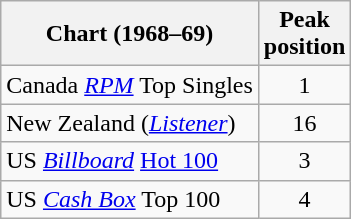<table class="wikitable sortable">
<tr>
<th>Chart (1968–69)</th>
<th>Peak<br>position</th>
</tr>
<tr>
<td>Canada <em><a href='#'>RPM</a></em> Top Singles</td>
<td style="text-align:center;">1</td>
</tr>
<tr>
<td>New Zealand (<em><a href='#'>Listener</a></em>)</td>
<td style="text-align:center;">16</td>
</tr>
<tr>
<td>US <em><a href='#'>Billboard</a></em> <a href='#'>Hot 100</a></td>
<td style="text-align:center;">3</td>
</tr>
<tr>
<td>US <a href='#'><em>Cash Box</em></a> Top 100</td>
<td align="center">4</td>
</tr>
</table>
